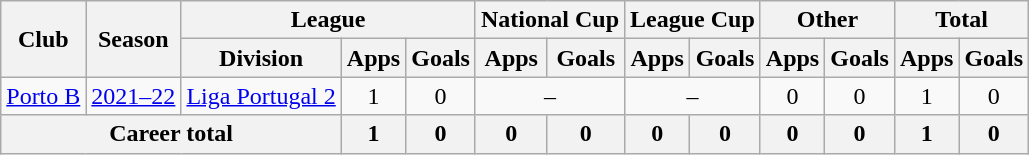<table class="wikitable" style="text-align: center">
<tr>
<th rowspan="2">Club</th>
<th rowspan="2">Season</th>
<th colspan="3">League</th>
<th colspan="2">National Cup</th>
<th colspan="2">League Cup</th>
<th colspan="2">Other</th>
<th colspan="2">Total</th>
</tr>
<tr>
<th>Division</th>
<th>Apps</th>
<th>Goals</th>
<th>Apps</th>
<th>Goals</th>
<th>Apps</th>
<th>Goals</th>
<th>Apps</th>
<th>Goals</th>
<th>Apps</th>
<th>Goals</th>
</tr>
<tr>
<td><a href='#'>Porto B</a></td>
<td><a href='#'>2021–22</a></td>
<td><a href='#'>Liga Portugal 2</a></td>
<td>1</td>
<td>0</td>
<td colspan="2">–</td>
<td colspan="2">–</td>
<td>0</td>
<td>0</td>
<td>1</td>
<td>0</td>
</tr>
<tr>
<th colspan="3"><strong>Career total</strong></th>
<th>1</th>
<th>0</th>
<th>0</th>
<th>0</th>
<th>0</th>
<th>0</th>
<th>0</th>
<th>0</th>
<th>1</th>
<th>0</th>
</tr>
</table>
